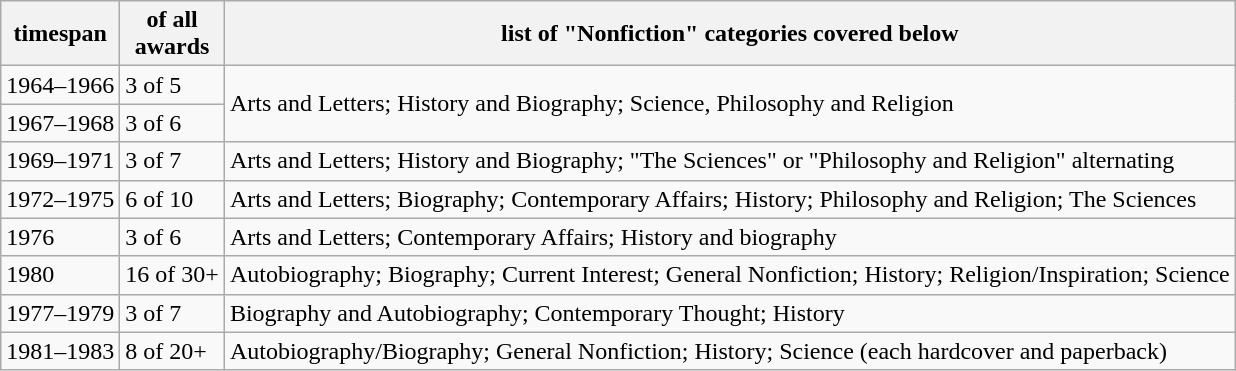<table class="wikitable">
<tr>
<th>timespan</th>
<th>of all<br>awards</th>
<th>list of "Nonfiction" categories covered below</th>
</tr>
<tr>
<td>1964–1966</td>
<td>3 of 5</td>
<td rowspan="2">Arts and Letters; History and Biography; Science, Philosophy and Religion</td>
</tr>
<tr>
<td>1967–1968</td>
<td>3 of 6</td>
</tr>
<tr>
<td>1969–1971</td>
<td>3 of 7</td>
<td>Arts and Letters; History and Biography; "The Sciences" or "Philosophy and Religion" alternating</td>
</tr>
<tr>
<td>1972–1975</td>
<td>6 of 10</td>
<td>Arts and Letters; Biography; Contemporary Affairs; History; Philosophy and Religion; The Sciences</td>
</tr>
<tr>
<td>1976</td>
<td>3 of 6</td>
<td>Arts and Letters; Contemporary Affairs; History and biography</td>
</tr>
<tr>
<td>1980</td>
<td>16 of 30+</td>
<td>Autobiography; Biography; Current Interest; General Nonfiction; History; Religion/Inspiration; Science</td>
</tr>
<tr>
<td>1977–1979</td>
<td>3 of 7</td>
<td>Biography and Autobiography; Contemporary Thought; History</td>
</tr>
<tr>
<td>1981–1983</td>
<td>8 of 20+</td>
<td>Autobiography/Biography; General Nonfiction; History; Science (each hardcover and paperback)</td>
</tr>
</table>
